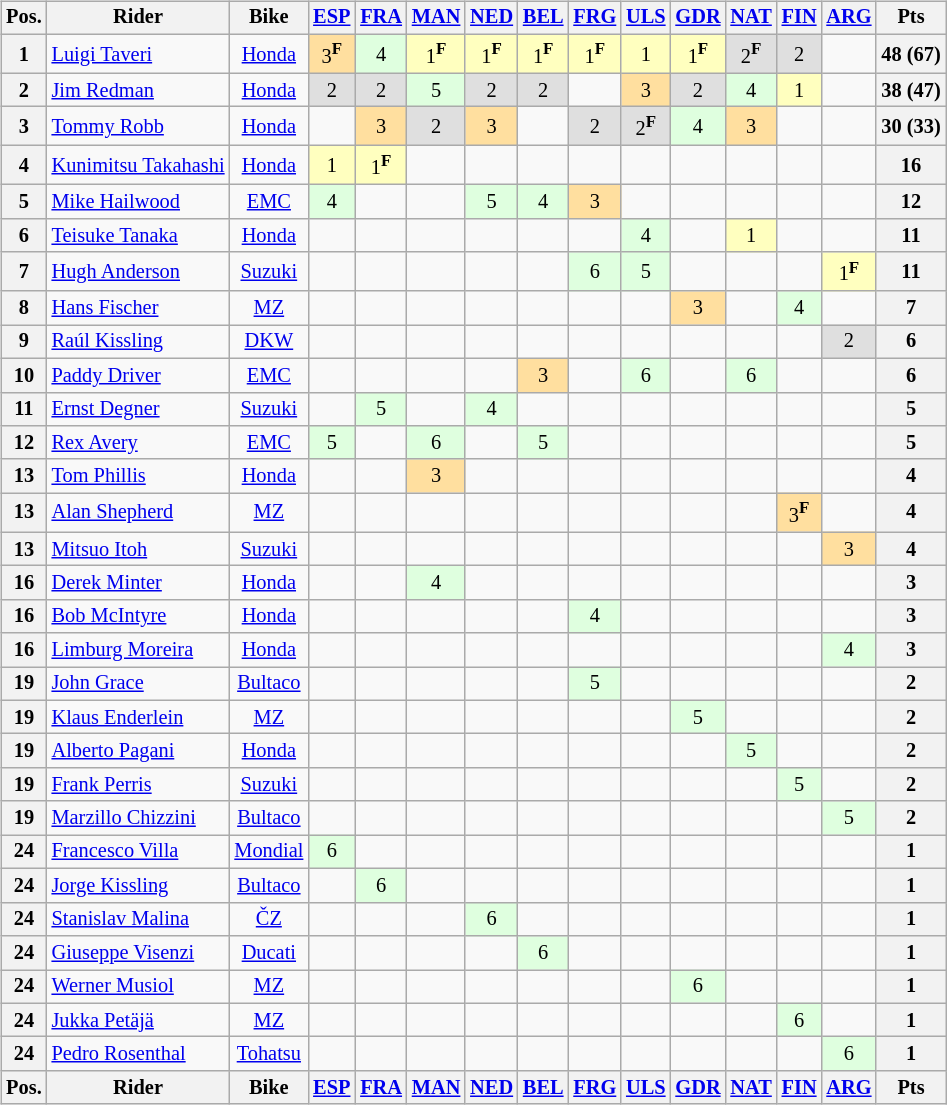<table>
<tr>
<td><br><table class="wikitable" style="font-size: 85%; text-align:center">
<tr>
<th>Pos.</th>
<th>Rider</th>
<th>Bike</th>
<th><a href='#'>ESP</a><br></th>
<th><a href='#'>FRA</a><br></th>
<th><a href='#'>MAN</a><br></th>
<th><a href='#'>NED</a><br></th>
<th><a href='#'>BEL</a><br></th>
<th><a href='#'>FRG</a><br></th>
<th><a href='#'>ULS</a><br></th>
<th><a href='#'>GDR</a><br></th>
<th><a href='#'>NAT</a><br></th>
<th><a href='#'>FIN</a><br></th>
<th><a href='#'>ARG</a><br></th>
<th>Pts</th>
</tr>
<tr>
<th>1</th>
<td align="left"> <a href='#'>Luigi Taveri</a></td>
<td><a href='#'>Honda</a></td>
<td style="background:#ffdf9f;">3<strong><sup>F</sup></strong></td>
<td style="background:#dfffdf;">4</td>
<td style="background:#ffffbf;">1<strong><sup>F</sup></strong></td>
<td style="background:#ffffbf;">1<strong><sup>F</sup></strong></td>
<td style="background:#ffffbf;">1<strong><sup>F</sup></strong></td>
<td style="background:#ffffbf;">1<strong><sup>F</sup></strong></td>
<td style="background:#ffffbf;">1</td>
<td style="background:#ffffbf;">1<strong><sup>F</sup></strong></td>
<td style="background:#dfdfdf;">2<strong><sup>F</sup></strong></td>
<td style="background:#dfdfdf;">2</td>
<td></td>
<th>48 (67)</th>
</tr>
<tr>
<th>2</th>
<td align="left"> <a href='#'>Jim Redman</a></td>
<td><a href='#'>Honda</a></td>
<td style="background:#dfdfdf;">2</td>
<td style="background:#dfdfdf;">2</td>
<td style="background:#dfffdf;">5</td>
<td style="background:#dfdfdf;">2</td>
<td style="background:#dfdfdf;">2</td>
<td></td>
<td style="background:#ffdf9f;">3</td>
<td style="background:#dfdfdf;">2</td>
<td style="background:#dfffdf;">4</td>
<td style="background:#ffffbf;">1</td>
<td></td>
<th>38 (47)</th>
</tr>
<tr>
<th>3</th>
<td align="left"> <a href='#'>Tommy Robb</a></td>
<td><a href='#'>Honda</a></td>
<td></td>
<td style="background:#ffdf9f;">3</td>
<td style="background:#dfdfdf;">2</td>
<td style="background:#ffdf9f;">3</td>
<td></td>
<td style="background:#dfdfdf;">2</td>
<td style="background:#dfdfdf;">2<strong><sup>F</sup></strong></td>
<td style="background:#dfffdf;">4</td>
<td style="background:#ffdf9f;">3</td>
<td></td>
<td></td>
<th>30 (33)</th>
</tr>
<tr>
<th>4</th>
<td align="left"> <a href='#'>Kunimitsu Takahashi</a></td>
<td><a href='#'>Honda</a></td>
<td style="background:#ffffbf;">1</td>
<td style="background:#ffffbf;">1<strong><sup>F</sup></strong></td>
<td></td>
<td></td>
<td></td>
<td></td>
<td></td>
<td></td>
<td></td>
<td></td>
<td></td>
<th>16</th>
</tr>
<tr>
<th>5</th>
<td align="left"> <a href='#'>Mike Hailwood</a></td>
<td><a href='#'>EMC</a></td>
<td style="background:#dfffdf;">4</td>
<td></td>
<td></td>
<td style="background:#dfffdf;">5</td>
<td style="background:#dfffdf;">4</td>
<td style="background:#ffdf9f;">3</td>
<td></td>
<td></td>
<td></td>
<td></td>
<td></td>
<th>12</th>
</tr>
<tr>
<th>6</th>
<td align="left"> <a href='#'>Teisuke Tanaka</a></td>
<td><a href='#'>Honda</a></td>
<td></td>
<td></td>
<td></td>
<td></td>
<td></td>
<td></td>
<td style="background:#dfffdf;">4</td>
<td></td>
<td style="background:#ffffbf;">1</td>
<td></td>
<td></td>
<th>11</th>
</tr>
<tr>
<th>7</th>
<td align="left"> <a href='#'>Hugh Anderson</a></td>
<td><a href='#'>Suzuki</a></td>
<td></td>
<td></td>
<td></td>
<td></td>
<td></td>
<td style="background:#dfffdf;">6</td>
<td style="background:#dfffdf;">5</td>
<td></td>
<td></td>
<td></td>
<td style="background:#ffffbf;">1<strong><sup>F</sup></strong></td>
<th>11</th>
</tr>
<tr>
<th>8</th>
<td align="left"> <a href='#'>Hans Fischer</a></td>
<td><a href='#'>MZ</a></td>
<td></td>
<td></td>
<td></td>
<td></td>
<td></td>
<td></td>
<td></td>
<td style="background:#ffdf9f;">3</td>
<td></td>
<td style="background:#dfffdf;">4</td>
<td></td>
<th>7</th>
</tr>
<tr>
<th>9</th>
<td align="left"> <a href='#'>Raúl Kissling</a></td>
<td><a href='#'>DKW</a></td>
<td></td>
<td></td>
<td></td>
<td></td>
<td></td>
<td></td>
<td></td>
<td></td>
<td></td>
<td></td>
<td style="background:#dfdfdf;">2</td>
<th>6</th>
</tr>
<tr>
<th>10</th>
<td align="left"> <a href='#'>Paddy Driver</a></td>
<td><a href='#'>EMC</a></td>
<td></td>
<td></td>
<td></td>
<td></td>
<td style="background:#ffdf9f;">3</td>
<td></td>
<td style="background:#dfffdf;">6</td>
<td></td>
<td style="background:#dfffdf;">6</td>
<td></td>
<td></td>
<th>6</th>
</tr>
<tr>
<th>11</th>
<td align="left"> <a href='#'>Ernst Degner</a></td>
<td><a href='#'>Suzuki</a></td>
<td></td>
<td style="background:#dfffdf;">5</td>
<td></td>
<td style="background:#dfffdf;">4</td>
<td></td>
<td></td>
<td></td>
<td></td>
<td></td>
<td></td>
<td></td>
<th>5</th>
</tr>
<tr>
<th>12</th>
<td align="left"> <a href='#'>Rex Avery</a></td>
<td><a href='#'>EMC</a></td>
<td style="background:#dfffdf;">5</td>
<td></td>
<td style="background:#dfffdf;">6</td>
<td></td>
<td style="background:#dfffdf;">5</td>
<td></td>
<td></td>
<td></td>
<td></td>
<td></td>
<td></td>
<th>5</th>
</tr>
<tr>
<th>13</th>
<td align="left"> <a href='#'>Tom Phillis</a></td>
<td><a href='#'>Honda</a></td>
<td></td>
<td></td>
<td style="background:#ffdf9f;">3</td>
<td></td>
<td></td>
<td></td>
<td></td>
<td></td>
<td></td>
<td></td>
<td></td>
<th>4</th>
</tr>
<tr>
<th>13</th>
<td align="left"> <a href='#'>Alan Shepherd</a></td>
<td><a href='#'>MZ</a></td>
<td></td>
<td></td>
<td></td>
<td></td>
<td></td>
<td></td>
<td></td>
<td></td>
<td></td>
<td style="background:#ffdf9f;">3<strong><sup>F</sup></strong></td>
<td></td>
<th>4</th>
</tr>
<tr>
<th>13</th>
<td align="left"> <a href='#'>Mitsuo Itoh</a></td>
<td><a href='#'>Suzuki</a></td>
<td></td>
<td></td>
<td></td>
<td></td>
<td></td>
<td></td>
<td></td>
<td></td>
<td></td>
<td></td>
<td style="background:#ffdf9f;">3</td>
<th>4</th>
</tr>
<tr>
<th>16</th>
<td align="left"> <a href='#'>Derek Minter</a></td>
<td><a href='#'>Honda</a></td>
<td></td>
<td></td>
<td style="background:#dfffdf;">4</td>
<td></td>
<td></td>
<td></td>
<td></td>
<td></td>
<td></td>
<td></td>
<td></td>
<th>3</th>
</tr>
<tr>
<th>16</th>
<td align="left"> <a href='#'>Bob McIntyre</a></td>
<td><a href='#'>Honda</a></td>
<td></td>
<td></td>
<td></td>
<td></td>
<td></td>
<td style="background:#dfffdf;">4</td>
<td></td>
<td></td>
<td></td>
<td></td>
<td></td>
<th>3</th>
</tr>
<tr>
<th>16</th>
<td align="left"> <a href='#'>Limburg Moreira</a></td>
<td><a href='#'>Honda</a></td>
<td></td>
<td></td>
<td></td>
<td></td>
<td></td>
<td></td>
<td></td>
<td></td>
<td></td>
<td></td>
<td style="background:#dfffdf;">4</td>
<th>3</th>
</tr>
<tr>
<th>19</th>
<td align="left"> <a href='#'>John Grace</a></td>
<td><a href='#'>Bultaco</a></td>
<td></td>
<td></td>
<td></td>
<td></td>
<td></td>
<td style="background:#dfffdf;">5</td>
<td></td>
<td></td>
<td></td>
<td></td>
<td></td>
<th>2</th>
</tr>
<tr>
<th>19</th>
<td align="left"> <a href='#'>Klaus Enderlein</a></td>
<td><a href='#'>MZ</a></td>
<td></td>
<td></td>
<td></td>
<td></td>
<td></td>
<td></td>
<td></td>
<td style="background:#dfffdf;">5</td>
<td></td>
<td></td>
<td></td>
<th>2</th>
</tr>
<tr>
<th>19</th>
<td align="left"> <a href='#'>Alberto Pagani</a></td>
<td><a href='#'>Honda</a></td>
<td></td>
<td></td>
<td></td>
<td></td>
<td></td>
<td></td>
<td></td>
<td></td>
<td style="background:#dfffdf;">5</td>
<td></td>
<td></td>
<th>2</th>
</tr>
<tr>
<th>19</th>
<td align="left"> <a href='#'>Frank Perris</a></td>
<td><a href='#'>Suzuki</a></td>
<td></td>
<td></td>
<td></td>
<td></td>
<td></td>
<td></td>
<td></td>
<td></td>
<td></td>
<td style="background:#dfffdf;">5</td>
<td></td>
<th>2</th>
</tr>
<tr>
<th>19</th>
<td align="left"> <a href='#'>Marzillo Chizzini</a></td>
<td><a href='#'>Bultaco</a></td>
<td></td>
<td></td>
<td></td>
<td></td>
<td></td>
<td></td>
<td></td>
<td></td>
<td></td>
<td></td>
<td style="background:#dfffdf;">5</td>
<th>2</th>
</tr>
<tr>
<th>24</th>
<td align="left"> <a href='#'>Francesco Villa</a></td>
<td><a href='#'>Mondial</a></td>
<td style="background:#dfffdf;">6</td>
<td></td>
<td></td>
<td></td>
<td></td>
<td></td>
<td></td>
<td></td>
<td></td>
<td></td>
<td></td>
<th>1</th>
</tr>
<tr>
<th>24</th>
<td align="left"> <a href='#'>Jorge Kissling</a></td>
<td><a href='#'>Bultaco</a></td>
<td></td>
<td style="background:#dfffdf;">6</td>
<td></td>
<td></td>
<td></td>
<td></td>
<td></td>
<td></td>
<td></td>
<td></td>
<td></td>
<th>1</th>
</tr>
<tr>
<th>24</th>
<td align="left"> <a href='#'>Stanislav Malina</a></td>
<td><a href='#'>ČZ</a></td>
<td></td>
<td></td>
<td></td>
<td style="background:#dfffdf;">6</td>
<td></td>
<td></td>
<td></td>
<td></td>
<td></td>
<td></td>
<td></td>
<th>1</th>
</tr>
<tr>
<th>24</th>
<td align="left"> <a href='#'>Giuseppe Visenzi</a></td>
<td><a href='#'>Ducati</a></td>
<td></td>
<td></td>
<td></td>
<td></td>
<td style="background:#dfffdf;">6</td>
<td></td>
<td></td>
<td></td>
<td></td>
<td></td>
<td></td>
<th>1</th>
</tr>
<tr>
<th>24</th>
<td align="left"> <a href='#'>Werner Musiol</a></td>
<td><a href='#'>MZ</a></td>
<td></td>
<td></td>
<td></td>
<td></td>
<td></td>
<td></td>
<td></td>
<td style="background:#dfffdf;">6</td>
<td></td>
<td></td>
<td></td>
<th>1</th>
</tr>
<tr>
<th>24</th>
<td align="left"> <a href='#'>Jukka Petäjä</a></td>
<td><a href='#'>MZ</a></td>
<td></td>
<td></td>
<td></td>
<td></td>
<td></td>
<td></td>
<td></td>
<td></td>
<td></td>
<td style="background:#dfffdf;">6</td>
<td></td>
<th>1</th>
</tr>
<tr>
<th>24</th>
<td align="left"> <a href='#'>Pedro Rosenthal</a></td>
<td><a href='#'>Tohatsu</a></td>
<td></td>
<td></td>
<td></td>
<td></td>
<td></td>
<td></td>
<td></td>
<td></td>
<td></td>
<td></td>
<td style="background:#dfffdf;">6</td>
<th>1</th>
</tr>
<tr>
<th>Pos.</th>
<th>Rider</th>
<th>Bike</th>
<th><a href='#'>ESP</a><br></th>
<th><a href='#'>FRA</a><br></th>
<th><a href='#'>MAN</a><br></th>
<th><a href='#'>NED</a><br></th>
<th><a href='#'>BEL</a><br></th>
<th><a href='#'>FRG</a><br></th>
<th><a href='#'>ULS</a><br></th>
<th><a href='#'>GDR</a><br></th>
<th><a href='#'>NAT</a><br></th>
<th><a href='#'>FIN</a><br></th>
<th><a href='#'>ARG</a><br></th>
<th>Pts</th>
</tr>
</table>
</td>
<td valign="top"><br></td>
</tr>
</table>
